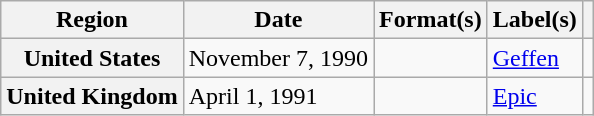<table class="wikitable plainrowheaders">
<tr>
<th scope="col">Region</th>
<th scope="col">Date</th>
<th scope="col">Format(s)</th>
<th scope="col">Label(s)</th>
<th scope="col"></th>
</tr>
<tr>
<th scope="row">United States</th>
<td>November 7, 1990</td>
<td></td>
<td><a href='#'>Geffen</a></td>
<td></td>
</tr>
<tr>
<th scope="row">United Kingdom</th>
<td>April 1, 1991</td>
<td></td>
<td><a href='#'>Epic</a></td>
<td></td>
</tr>
</table>
